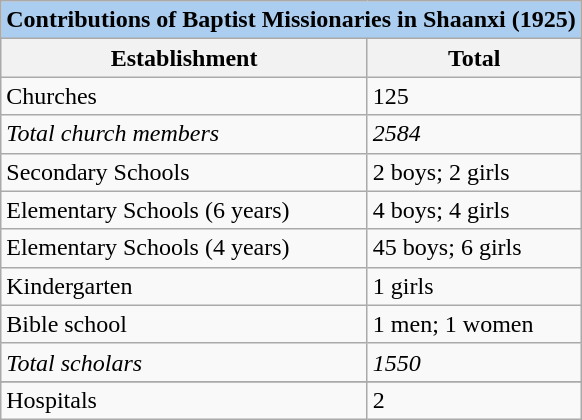<table class="wikitable">
<tr>
<td bgcolor="#ABCDEF" align="center" colspan="6"><strong>Contributions of Baptist Missionaries in Shaanxi (1925)</strong></td>
</tr>
<tr>
<th>Establishment</th>
<th>Total</th>
</tr>
<tr>
<td>Churches</td>
<td>125</td>
</tr>
<tr>
<td><em>Total church members</em></td>
<td><em>2584</em></td>
</tr>
<tr>
<td>Secondary Schools</td>
<td>2 boys; 2 girls</td>
</tr>
<tr>
<td>Elementary Schools (6 years)</td>
<td>4 boys; 4 girls</td>
</tr>
<tr>
<td>Elementary Schools (4 years)</td>
<td>45 boys; 6 girls</td>
</tr>
<tr>
<td>Kindergarten</td>
<td>1 girls</td>
</tr>
<tr>
<td>Bible school</td>
<td>1 men; 1 women</td>
</tr>
<tr>
<td><em>Total scholars</em></td>
<td><em>1550</em></td>
</tr>
<tr>
</tr>
<tr>
<td>Hospitals</td>
<td>2</td>
</tr>
</table>
